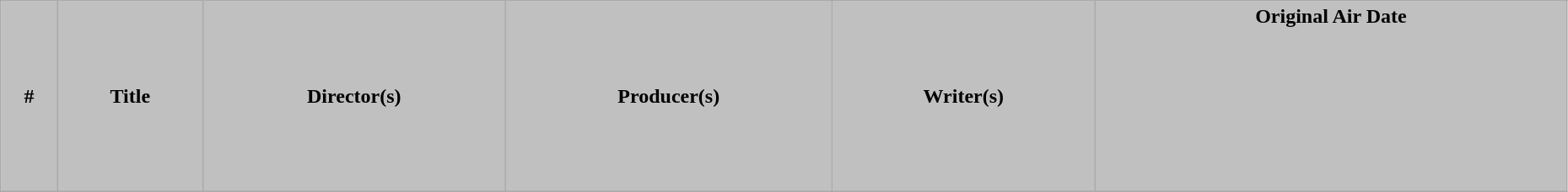<table class="wikitable plainrowheaders" style="width:98%;">
<tr style="color:black">
<th style="background:silver;">#</th>
<th style="background:silver;">Title</th>
<th style="background:silver;">Director(s)</th>
<th style="background:silver;">Producer(s)</th>
<th style="background:silver;">Writer(s)</th>
<th style="background:silver;">Original Air Date<br><br><br><br><br><br><br><br></th>
</tr>
</table>
